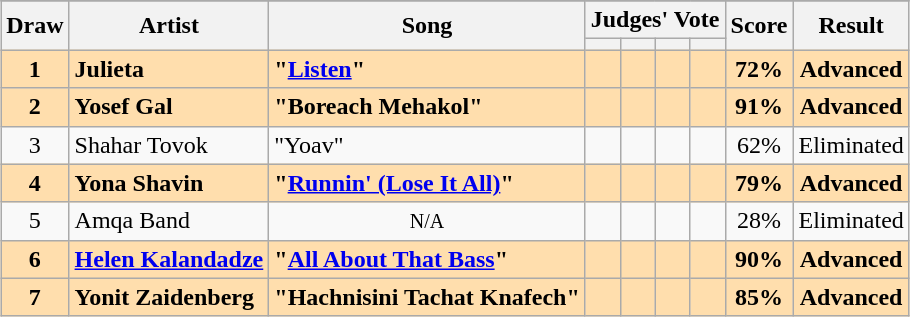<table class="sortable wikitable" style="margin: 1em auto 1em auto; text-align:center;">
<tr>
</tr>
<tr>
<th rowspan="2">Draw</th>
<th rowspan="2">Artist</th>
<th rowspan="2">Song</th>
<th colspan="4" class="unsortable">Judges' Vote</th>
<th rowspan="2">Score</th>
<th rowspan="2">Result</th>
</tr>
<tr>
<th class="unsortable"></th>
<th class="unsortable"></th>
<th class="unsortable"></th>
<th class="unsortable"></th>
</tr>
<tr style="font-weight:bold; background:#FFDEAD;">
<td>1</td>
<td align="left">Julieta</td>
<td align="left">"<a href='#'>Listen</a>"</td>
<td></td>
<td></td>
<td></td>
<td></td>
<td>72%</td>
<td>Advanced</td>
</tr>
<tr style="font-weight:bold; background:#FFDEAD;">
<td>2</td>
<td align="left">Yosef Gal</td>
<td align="left">"Boreach Mehakol"</td>
<td></td>
<td></td>
<td></td>
<td></td>
<td>91%</td>
<td>Advanced</td>
</tr>
<tr>
<td>3</td>
<td align="left">Shahar Tovok</td>
<td align="left">"Yoav"</td>
<td></td>
<td></td>
<td></td>
<td></td>
<td>62%</td>
<td>Eliminated</td>
</tr>
<tr style="font-weight:bold; background:#FFDEAD;">
<td>4</td>
<td align="left">Yona Shavin</td>
<td align="left">"<a href='#'>Runnin' (Lose It All)</a>"</td>
<td></td>
<td></td>
<td></td>
<td></td>
<td>79%</td>
<td>Advanced</td>
</tr>
<tr>
<td>5</td>
<td align="left">Amqa Band</td>
<td><small>N/A</small></td>
<td></td>
<td></td>
<td></td>
<td></td>
<td>28%</td>
<td>Eliminated</td>
</tr>
<tr style="font-weight:bold; background:#FFDEAD;">
<td>6</td>
<td align="left"><a href='#'>Helen Kalandadze</a></td>
<td align="left">"<a href='#'>All About That Bass</a>"</td>
<td></td>
<td></td>
<td></td>
<td></td>
<td>90%</td>
<td>Advanced</td>
</tr>
<tr style="font-weight:bold; background:#FFDEAD;">
<td>7</td>
<td align="left">Yonit Zaidenberg</td>
<td align="left">"Hachnisini Tachat Knafech"</td>
<td></td>
<td></td>
<td></td>
<td></td>
<td>85%</td>
<td>Advanced</td>
</tr>
</table>
